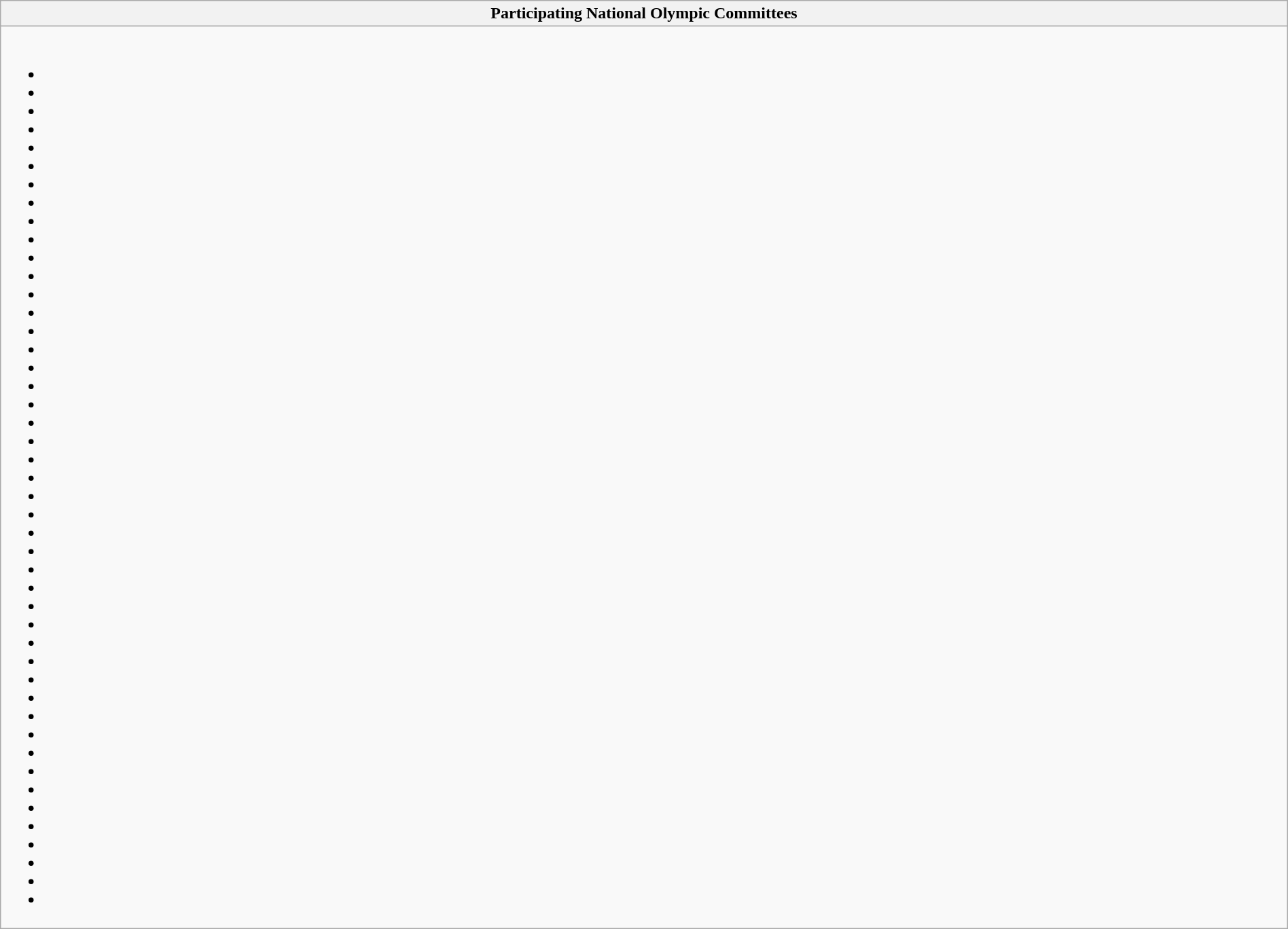<table class="wikitable collapsible" style="width:100%;">
<tr>
<th>Participating National Olympic Committees</th>
</tr>
<tr>
<td><br><ul><li></li><li></li><li></li><li></li><li></li><li></li><li></li><li></li><li></li><li></li><li></li><li></li><li></li><li></li><li></li><li></li><li></li><li></li><li></li><li></li><li></li><li></li><li></li><li></li><li></li><li></li><li></li><li></li><li></li><li></li><li></li><li></li><li></li><li></li><li></li><li></li><li></li><li></li><li></li><li></li><li></li><li></li><li></li><li></li><li></li><li></li></ul></td>
</tr>
</table>
